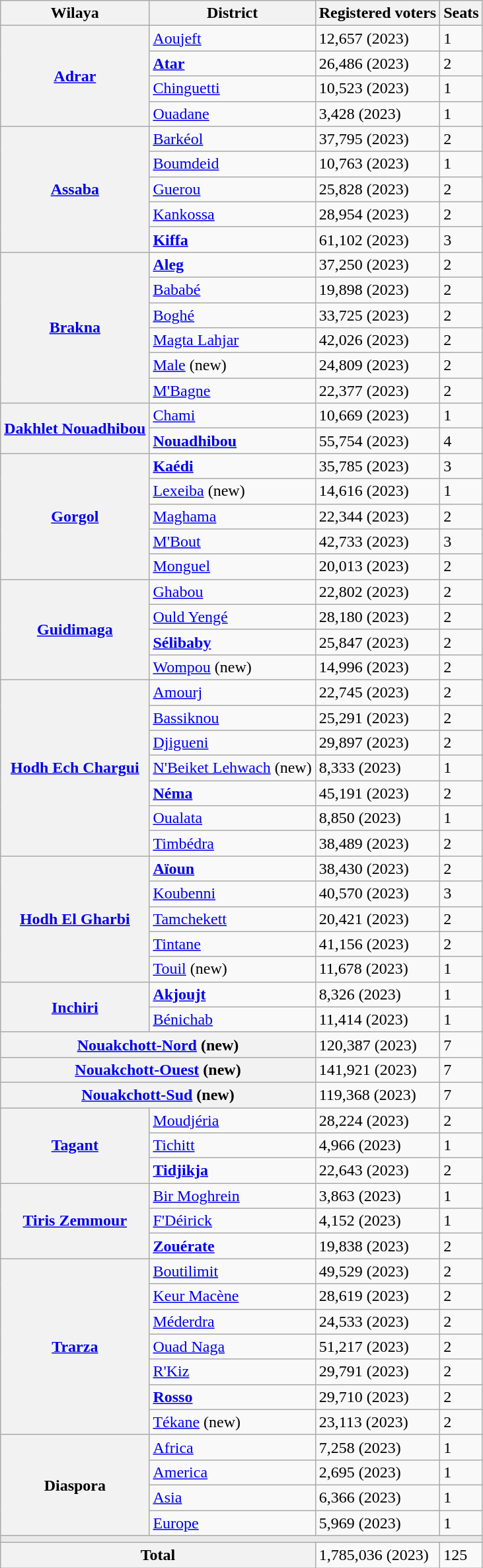<table class="wikitable sortable">
<tr>
<th>Wilaya</th>
<th>District</th>
<th>Registered voters</th>
<th>Seats</th>
</tr>
<tr>
<th rowspan="4"><a href='#'>Adrar</a></th>
<td><a href='#'>Aoujeft</a></td>
<td>12,657 (2023)</td>
<td>1</td>
</tr>
<tr>
<td><strong><a href='#'>Atar</a></strong></td>
<td>26,486 (2023)</td>
<td>2</td>
</tr>
<tr>
<td><a href='#'>Chinguetti</a></td>
<td>10,523 (2023)</td>
<td>1</td>
</tr>
<tr>
<td><a href='#'>Ouadane</a></td>
<td>3,428 (2023)</td>
<td>1</td>
</tr>
<tr>
<th rowspan="5"><a href='#'>Assaba</a></th>
<td><a href='#'>Barkéol</a></td>
<td>37,795 (2023)</td>
<td>2</td>
</tr>
<tr>
<td><a href='#'>Boumdeid</a></td>
<td>10,763 (2023)</td>
<td>1</td>
</tr>
<tr>
<td><a href='#'>Guerou</a></td>
<td>25,828 (2023)</td>
<td>2</td>
</tr>
<tr>
<td><a href='#'>Kankossa</a></td>
<td>28,954 (2023)</td>
<td>2</td>
</tr>
<tr>
<td><strong><a href='#'>Kiffa</a></strong></td>
<td>61,102 (2023)</td>
<td>3</td>
</tr>
<tr>
<th rowspan="6"><a href='#'>Brakna</a></th>
<td><strong><a href='#'>Aleg</a></strong></td>
<td>37,250 (2023)</td>
<td>2</td>
</tr>
<tr>
<td><a href='#'>Bababé</a></td>
<td>19,898 (2023)</td>
<td>2</td>
</tr>
<tr>
<td><a href='#'>Boghé</a></td>
<td>33,725 (2023)</td>
<td>2</td>
</tr>
<tr>
<td><a href='#'>Magta Lahjar</a></td>
<td>42,026 (2023)</td>
<td>2</td>
</tr>
<tr>
<td><a href='#'>Male</a> (new)</td>
<td>24,809 (2023)</td>
<td>2</td>
</tr>
<tr>
<td><a href='#'>M'Bagne</a></td>
<td>22,377 (2023)</td>
<td>2</td>
</tr>
<tr>
<th rowspan="2"><a href='#'>Dakhlet Nouadhibou</a></th>
<td><a href='#'>Chami</a></td>
<td>10,669 (2023)</td>
<td>1</td>
</tr>
<tr>
<td><strong><a href='#'>Nouadhibou</a></strong></td>
<td>55,754 (2023)</td>
<td>4</td>
</tr>
<tr>
<th rowspan="5"><a href='#'>Gorgol</a></th>
<td><strong><a href='#'>Kaédi</a></strong></td>
<td>35,785 (2023)</td>
<td>3</td>
</tr>
<tr>
<td><a href='#'>Lexeiba</a> (new)</td>
<td>14,616 (2023)</td>
<td>1</td>
</tr>
<tr>
<td><a href='#'>Maghama</a></td>
<td>22,344 (2023)</td>
<td>2</td>
</tr>
<tr>
<td><a href='#'>M'Bout</a></td>
<td>42,733 (2023)</td>
<td>3</td>
</tr>
<tr>
<td><a href='#'>Monguel</a></td>
<td>20,013 (2023)</td>
<td>2</td>
</tr>
<tr>
<th rowspan="4"><a href='#'>Guidimaga</a></th>
<td><a href='#'>Ghabou</a></td>
<td>22,802 (2023)</td>
<td>2</td>
</tr>
<tr>
<td><a href='#'>Ould Yengé</a></td>
<td>28,180 (2023)</td>
<td>2</td>
</tr>
<tr>
<td><strong><a href='#'>Sélibaby</a></strong></td>
<td>25,847 (2023)</td>
<td>2</td>
</tr>
<tr>
<td><a href='#'>Wompou</a> (new)</td>
<td>14,996 (2023)</td>
<td>2</td>
</tr>
<tr>
<th rowspan="7"><a href='#'>Hodh Ech Chargui</a></th>
<td><a href='#'>Amourj</a></td>
<td>22,745 (2023)</td>
<td>2</td>
</tr>
<tr>
<td><a href='#'>Bassiknou</a></td>
<td>25,291 (2023)</td>
<td>2</td>
</tr>
<tr>
<td><a href='#'>Djigueni</a></td>
<td>29,897 (2023)</td>
<td>2</td>
</tr>
<tr>
<td><a href='#'>N'Beiket Lehwach</a> (new)</td>
<td>8,333 (2023)</td>
<td>1</td>
</tr>
<tr>
<td><strong><a href='#'>Néma</a></strong></td>
<td>45,191 (2023)</td>
<td>2</td>
</tr>
<tr>
<td><a href='#'>Oualata</a></td>
<td>8,850 (2023)</td>
<td>1</td>
</tr>
<tr>
<td><a href='#'>Timbédra</a></td>
<td>38,489 (2023)</td>
<td>2</td>
</tr>
<tr>
<th rowspan="5"><a href='#'>Hodh El Gharbi</a></th>
<td><strong><a href='#'>Aïoun</a></strong></td>
<td>38,430 (2023)</td>
<td>2</td>
</tr>
<tr>
<td><a href='#'>Koubenni</a></td>
<td>40,570 (2023)</td>
<td>3</td>
</tr>
<tr>
<td><a href='#'>Tamchekett</a></td>
<td>20,421 (2023)</td>
<td>2</td>
</tr>
<tr>
<td><a href='#'>Tintane</a></td>
<td>41,156 (2023)</td>
<td>2</td>
</tr>
<tr>
<td><a href='#'>Touil</a> (new)</td>
<td>11,678 (2023)</td>
<td>1</td>
</tr>
<tr>
<th rowspan="2"><a href='#'>Inchiri</a></th>
<td><strong><a href='#'>Akjoujt</a></strong></td>
<td>8,326 (2023)</td>
<td>1</td>
</tr>
<tr>
<td><a href='#'>Bénichab</a></td>
<td>11,414 (2023)</td>
<td>1</td>
</tr>
<tr>
<th colspan="2"><a href='#'>Nouakchott-Nord</a> (new)</th>
<td>120,387 (2023)</td>
<td>7</td>
</tr>
<tr>
<th colspan="2"><strong><a href='#'>Nouakchott-Ouest</a></strong> (new)</th>
<td>141,921 (2023)</td>
<td>7</td>
</tr>
<tr>
<th colspan="2"><a href='#'>Nouakchott-Sud</a> (new)</th>
<td>119,368 (2023)</td>
<td>7</td>
</tr>
<tr>
<th rowspan="3"><a href='#'>Tagant</a></th>
<td><a href='#'>Moudjéria</a></td>
<td>28,224 (2023)</td>
<td>2</td>
</tr>
<tr>
<td><a href='#'>Tichitt</a></td>
<td>4,966 (2023)</td>
<td>1</td>
</tr>
<tr>
<td><strong><a href='#'>Tidjikja</a></strong></td>
<td>22,643 (2023)</td>
<td>2</td>
</tr>
<tr>
<th rowspan="3"><a href='#'>Tiris Zemmour</a></th>
<td><a href='#'>Bir Moghrein</a></td>
<td>3,863 (2023)</td>
<td>1</td>
</tr>
<tr>
<td><a href='#'>F'Déirick</a></td>
<td>4,152 (2023)</td>
<td>1</td>
</tr>
<tr>
<td><strong><a href='#'>Zouérate</a></strong></td>
<td>19,838 (2023)</td>
<td>2</td>
</tr>
<tr>
<th rowspan="7"><a href='#'>Trarza</a></th>
<td><a href='#'>Boutilimit</a></td>
<td>49,529 (2023)</td>
<td>2</td>
</tr>
<tr>
<td><a href='#'>Keur Macène</a></td>
<td>28,619 (2023)</td>
<td>2</td>
</tr>
<tr>
<td><a href='#'>Méderdra</a></td>
<td>24,533 (2023)</td>
<td>2</td>
</tr>
<tr>
<td><a href='#'>Ouad Naga</a></td>
<td>51,217 (2023)</td>
<td>2</td>
</tr>
<tr>
<td><a href='#'>R'Kiz</a></td>
<td>29,791 (2023)</td>
<td>2</td>
</tr>
<tr>
<td><strong><a href='#'>Rosso</a></strong></td>
<td>29,710 (2023)</td>
<td>2</td>
</tr>
<tr>
<td><a href='#'>Tékane</a> (new)</td>
<td>23,113 (2023)</td>
<td>2</td>
</tr>
<tr>
<th rowspan="4">Diaspora</th>
<td><a href='#'>Africa</a></td>
<td>7,258 (2023)</td>
<td>1</td>
</tr>
<tr>
<td><a href='#'>America</a></td>
<td>2,695 (2023)</td>
<td>1</td>
</tr>
<tr>
<td><a href='#'>Asia</a></td>
<td>6,366 (2023)</td>
<td>1</td>
</tr>
<tr>
<td><a href='#'>Europe</a></td>
<td>5,969 (2023)</td>
<td>1</td>
</tr>
<tr>
<td colspan="4" bgcolor="#E9E9E9"></td>
</tr>
<tr>
<th colspan="2">Total</th>
<td>1,785,036 (2023)</td>
<td>125</td>
</tr>
</table>
